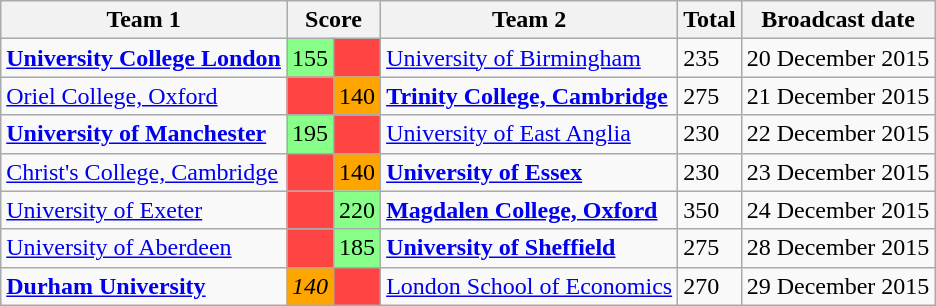<table class="wikitable">
<tr>
<th>Team 1</th>
<th colspan=2>Score</th>
<th>Team 2</th>
<th>Total</th>
<th>Broadcast date</th>
</tr>
<tr>
<td><strong><a href='#'>University College London</a></strong></td>
<td style="background:#88ff88">155</td>
<td style="background:#f44;"></td>
<td><a href='#'>University of Birmingham</a></td>
<td>235</td>
<td>20 December 2015</td>
</tr>
<tr>
<td><a href='#'>Oriel College, Oxford</a></td>
<td style="background:#f44;"></td>
<td style="background:orange">140</td>
<td><strong><a href='#'>Trinity College, Cambridge</a></strong></td>
<td>275</td>
<td>21 December 2015</td>
</tr>
<tr>
<td><strong><a href='#'>University of Manchester</a></strong></td>
<td style="background:#88ff88">195</td>
<td style="background:#f44;"></td>
<td><a href='#'>University of East Anglia</a></td>
<td>230</td>
<td>22 December 2015</td>
</tr>
<tr>
<td><a href='#'>Christ's College, Cambridge</a></td>
<td style="background:#f44;"></td>
<td style="background:orange">140</td>
<td><strong><a href='#'>University of Essex</a></strong></td>
<td>230</td>
<td>23 December 2015</td>
</tr>
<tr>
<td><a href='#'>University of Exeter</a></td>
<td style="background:#f44;"></td>
<td style="background:#88ff88">220</td>
<td><strong><a href='#'>Magdalen College, Oxford</a></strong></td>
<td>350</td>
<td>24 December 2015</td>
</tr>
<tr>
<td><a href='#'>University of Aberdeen</a></td>
<td style="background:#f44;"></td>
<td style="background:#88ff88">185</td>
<td><strong><a href='#'>University of Sheffield</a></strong></td>
<td>275</td>
<td>28 December 2015</td>
</tr>
<tr>
<td><strong><a href='#'>Durham University</a></strong></td>
<td style="background:orange"><em>140</em></td>
<td style="background:#f44;"></td>
<td><a href='#'>London School of Economics</a></td>
<td>270</td>
<td>29 December 2015</td>
</tr>
</table>
